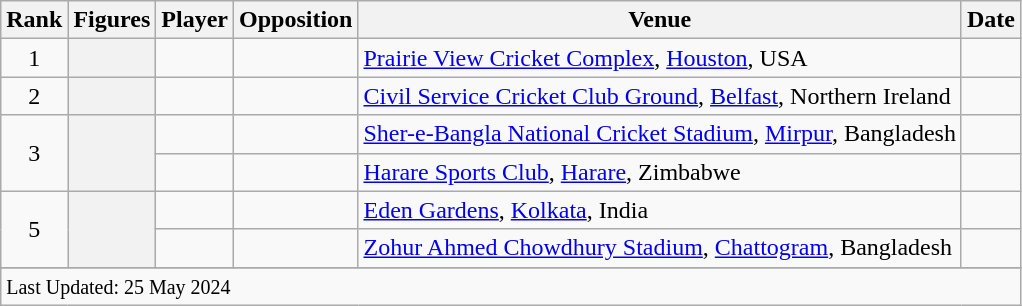<table class="wikitable plainrowheaders sortable">
<tr>
<th scope=col>Rank</th>
<th scope=col>Figures</th>
<th scope=col>Player</th>
<th scope=col>Opposition</th>
<th scope=col>Venue</th>
<th scope=col>Date</th>
</tr>
<tr>
<td align=center>1</td>
<th scope=row style=text-align:center;></th>
<td></td>
<td></td>
<td><a href='#'>Prairie View Cricket Complex</a>, <a href='#'>Houston</a>, USA</td>
<td></td>
</tr>
<tr>
<td align=center>2</td>
<th scope=row style=text-align:center;></th>
<td></td>
<td></td>
<td><a href='#'>Civil Service Cricket Club Ground</a>, <a href='#'>Belfast</a>, Northern Ireland</td>
<td></td>
</tr>
<tr>
<td align=center rowspan=2>3</td>
<th scope=row style=text-align:center; rowspan=2></th>
<td></td>
<td></td>
<td><a href='#'>Sher-e-Bangla National Cricket Stadium</a>, <a href='#'>Mirpur</a>, Bangladesh</td>
<td></td>
</tr>
<tr>
<td></td>
<td></td>
<td><a href='#'>Harare Sports Club</a>, <a href='#'>Harare</a>, Zimbabwe</td>
<td></td>
</tr>
<tr>
<td align=center rowspan=2>5</td>
<th scope=row style=text-align:center; rowspan=2></th>
<td></td>
<td></td>
<td><a href='#'>Eden Gardens</a>, <a href='#'>Kolkata</a>, India</td>
<td> </td>
</tr>
<tr>
<td></td>
<td></td>
<td><a href='#'>Zohur Ahmed Chowdhury Stadium</a>, <a href='#'>Chattogram</a>, Bangladesh</td>
<td></td>
</tr>
<tr>
</tr>
<tr class=sortbottom>
<td colspan=6><small>Last Updated: 25 May 2024</small></td>
</tr>
</table>
